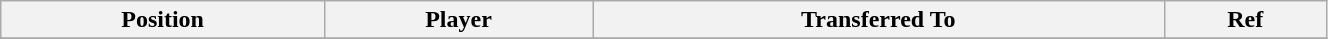<table class="wikitable sortable" style="width:70%; text-align:center; font-size:100%; text-align:left;">
<tr>
<th>Position</th>
<th>Player</th>
<th>Transferred To</th>
<th>Ref</th>
</tr>
<tr>
</tr>
</table>
